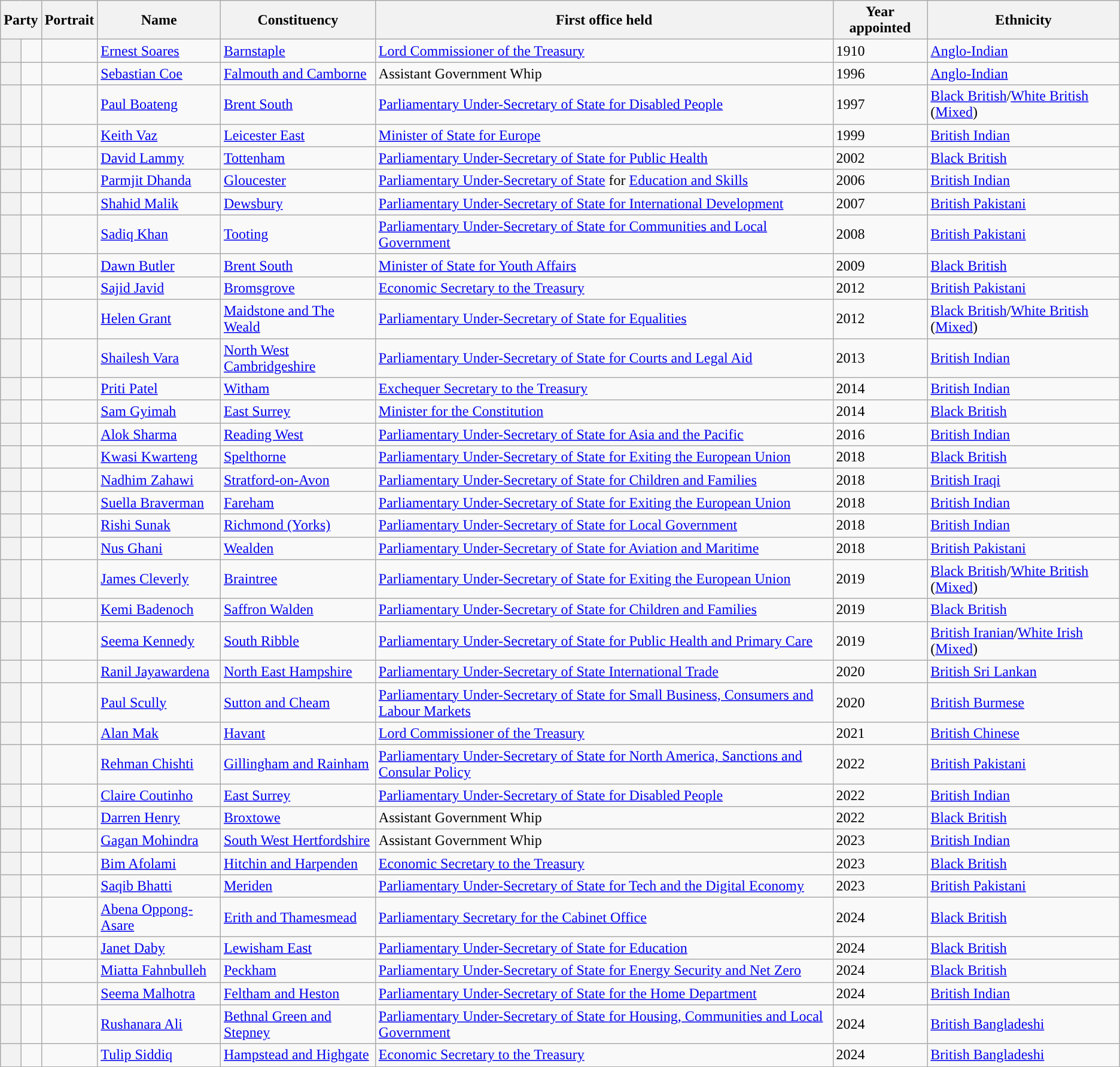<table class="wikitable sortable">
<tr>
<th colspan=2>Party</th>
<th>Portrait</th>
<th>Name</th>
<th>Constituency</th>
<th>First office held</th>
<th>Year appointed</th>
<th>Ethnicity</th>
</tr>
<tr>
<th style="background-color: "></th>
<td></td>
<td></td>
<td><a href='#'>Ernest Soares</a></td>
<td><a href='#'>Barnstaple</a></td>
<td><a href='#'>Lord Commissioner of the Treasury</a></td>
<td>1910</td>
<td><a href='#'>Anglo-Indian</a></td>
</tr>
<tr>
<th style="background-color: "></th>
<td></td>
<td></td>
<td><a href='#'>Sebastian Coe</a></td>
<td><a href='#'>Falmouth and Camborne</a></td>
<td>Assistant Government Whip</td>
<td>1996</td>
<td><a href='#'>Anglo-Indian</a></td>
</tr>
<tr>
<th style="background-color: "></th>
<td></td>
<td></td>
<td><a href='#'>Paul Boateng</a></td>
<td><a href='#'>Brent South</a></td>
<td><a href='#'>Parliamentary Under-Secretary of State for Disabled People</a></td>
<td>1997</td>
<td><a href='#'>Black British</a>/<a href='#'>White British</a> (<a href='#'>Mixed</a>)</td>
</tr>
<tr>
<th style="background-color: "></th>
<td></td>
<td></td>
<td><a href='#'>Keith Vaz</a></td>
<td><a href='#'>Leicester East</a></td>
<td><a href='#'>Minister of State for Europe</a></td>
<td>1999</td>
<td><a href='#'>British Indian</a></td>
</tr>
<tr>
<th style="background-color: "></th>
<td></td>
<td></td>
<td><a href='#'>David Lammy</a></td>
<td><a href='#'>Tottenham</a></td>
<td><a href='#'>Parliamentary Under-Secretary of State for Public Health</a></td>
<td>2002</td>
<td><a href='#'>Black British</a></td>
</tr>
<tr>
<th style="background-color: "></th>
<td></td>
<td></td>
<td><a href='#'>Parmjit Dhanda</a></td>
<td><a href='#'>Gloucester</a></td>
<td><a href='#'>Parliamentary Under-Secretary of State</a> for <a href='#'>Education and Skills</a></td>
<td>2006</td>
<td><a href='#'>British Indian</a></td>
</tr>
<tr>
<th style="background-color: "></th>
<td></td>
<td></td>
<td><a href='#'>Shahid Malik</a></td>
<td><a href='#'>Dewsbury</a></td>
<td><a href='#'>Parliamentary Under-Secretary of State for International Development</a></td>
<td>2007</td>
<td><a href='#'>British Pakistani</a></td>
</tr>
<tr>
<th style="background-color: "></th>
<td></td>
<td></td>
<td><a href='#'>Sadiq Khan</a></td>
<td><a href='#'>Tooting</a></td>
<td><a href='#'>Parliamentary Under-Secretary of State for Communities and Local Government</a></td>
<td>2008</td>
<td><a href='#'>British Pakistani</a></td>
</tr>
<tr>
<th style="background-color: "></th>
<td></td>
<td></td>
<td><a href='#'>Dawn Butler</a></td>
<td><a href='#'>Brent South</a></td>
<td><a href='#'>Minister of State for Youth Affairs</a></td>
<td>2009</td>
<td><a href='#'>Black British</a></td>
</tr>
<tr>
<th style="background-color: "></th>
<td></td>
<td></td>
<td><a href='#'>Sajid Javid</a></td>
<td><a href='#'>Bromsgrove</a></td>
<td><a href='#'>Economic Secretary to the Treasury</a></td>
<td>2012</td>
<td><a href='#'>British Pakistani</a></td>
</tr>
<tr>
<th style="background-color: "></th>
<td></td>
<td></td>
<td><a href='#'>Helen Grant</a></td>
<td><a href='#'>Maidstone and The Weald</a></td>
<td><a href='#'>Parliamentary Under-Secretary of State for Equalities</a></td>
<td>2012</td>
<td><a href='#'>Black British</a>/<a href='#'>White British</a> (<a href='#'>Mixed</a>)</td>
</tr>
<tr>
<th style="background-color: "></th>
<td></td>
<td></td>
<td><a href='#'>Shailesh Vara</a></td>
<td><a href='#'>North West Cambridgeshire</a></td>
<td><a href='#'>Parliamentary Under-Secretary of State for Courts and Legal Aid</a></td>
<td>2013</td>
<td><a href='#'>British Indian</a></td>
</tr>
<tr>
<th style="background-color: "></th>
<td></td>
<td></td>
<td><a href='#'>Priti Patel</a></td>
<td><a href='#'>Witham</a></td>
<td><a href='#'>Exchequer Secretary to the Treasury</a></td>
<td>2014</td>
<td><a href='#'>British Indian</a></td>
</tr>
<tr>
<th style="background-color: "></th>
<td></td>
<td></td>
<td><a href='#'>Sam Gyimah</a></td>
<td><a href='#'>East Surrey</a></td>
<td><a href='#'>Minister for the Constitution</a></td>
<td>2014</td>
<td><a href='#'>Black British</a></td>
</tr>
<tr>
<th style="background-color: "></th>
<td></td>
<td></td>
<td><a href='#'>Alok Sharma</a></td>
<td><a href='#'>Reading West</a></td>
<td><a href='#'>Parliamentary Under-Secretary of State for Asia and the Pacific</a></td>
<td>2016</td>
<td><a href='#'>British Indian</a></td>
</tr>
<tr>
<th style="background-color: "></th>
<td></td>
<td></td>
<td><a href='#'>Kwasi Kwarteng</a></td>
<td><a href='#'>Spelthorne</a></td>
<td><a href='#'>Parliamentary Under-Secretary of State for Exiting the European Union</a></td>
<td>2018</td>
<td><a href='#'>Black British</a></td>
</tr>
<tr>
<th style="background-color: "></th>
<td></td>
<td></td>
<td><a href='#'>Nadhim Zahawi</a></td>
<td><a href='#'>Stratford-on-Avon</a></td>
<td><a href='#'>Parliamentary Under-Secretary of State for Children and Families</a></td>
<td>2018</td>
<td><a href='#'>British Iraqi</a></td>
</tr>
<tr>
<th style="background-color: "></th>
<td></td>
<td></td>
<td><a href='#'>Suella Braverman</a></td>
<td><a href='#'>Fareham</a></td>
<td><a href='#'>Parliamentary Under-Secretary of State for Exiting the European Union</a></td>
<td>2018</td>
<td><a href='#'>British Indian</a></td>
</tr>
<tr>
<th style="background-color: "></th>
<td></td>
<td></td>
<td><a href='#'>Rishi Sunak</a></td>
<td><a href='#'>Richmond (Yorks)</a></td>
<td><a href='#'>Parliamentary Under-Secretary of State for Local Government</a></td>
<td>2018</td>
<td><a href='#'>British Indian</a></td>
</tr>
<tr>
<th style="background-color: "></th>
<td></td>
<td></td>
<td><a href='#'>Nus Ghani</a></td>
<td><a href='#'>Wealden</a></td>
<td><a href='#'>Parliamentary Under-Secretary of State for Aviation and Maritime</a></td>
<td>2018</td>
<td><a href='#'>British Pakistani</a></td>
</tr>
<tr>
<th style="background-color: "></th>
<td></td>
<td></td>
<td><a href='#'>James Cleverly</a></td>
<td><a href='#'>Braintree</a></td>
<td><a href='#'>Parliamentary Under-Secretary of State for Exiting the European Union</a></td>
<td>2019</td>
<td><a href='#'>Black British</a>/<a href='#'>White British</a> (<a href='#'>Mixed</a>)</td>
</tr>
<tr>
<th style="background-color: "></th>
<td></td>
<td></td>
<td><a href='#'>Kemi Badenoch</a></td>
<td><a href='#'>Saffron Walden</a></td>
<td><a href='#'>Parliamentary Under-Secretary of State for Children and Families</a></td>
<td>2019</td>
<td><a href='#'>Black British</a></td>
</tr>
<tr>
<th style="background-color: "></th>
<td></td>
<td></td>
<td><a href='#'>Seema Kennedy</a></td>
<td><a href='#'>South Ribble</a></td>
<td><a href='#'>Parliamentary Under-Secretary of State for Public Health and Primary Care</a></td>
<td>2019</td>
<td><a href='#'>British Iranian</a>/<a href='#'>White Irish</a> (<a href='#'>Mixed</a>)</td>
</tr>
<tr>
<th style="background-color: "></th>
<td></td>
<td></td>
<td><a href='#'>Ranil Jayawardena</a></td>
<td><a href='#'>North East Hampshire</a></td>
<td><a href='#'>Parliamentary Under-Secretary of State International Trade</a></td>
<td>2020</td>
<td><a href='#'>British Sri Lankan</a></td>
</tr>
<tr>
<th style="background-color: "></th>
<td></td>
<td></td>
<td><a href='#'>Paul Scully</a></td>
<td><a href='#'>Sutton and Cheam</a></td>
<td><a href='#'>Parliamentary Under-Secretary of State for Small Business, Consumers and Labour Markets</a></td>
<td>2020</td>
<td><a href='#'>British Burmese</a></td>
</tr>
<tr>
<th style="background-color: "></th>
<td></td>
<td></td>
<td><a href='#'>Alan Mak</a></td>
<td><a href='#'>Havant</a></td>
<td><a href='#'>Lord Commissioner of the Treasury</a></td>
<td>2021</td>
<td><a href='#'>British Chinese</a></td>
</tr>
<tr>
<th style="background-color: "></th>
<td></td>
<td></td>
<td><a href='#'>Rehman Chishti</a></td>
<td><a href='#'>Gillingham and Rainham</a></td>
<td><a href='#'>Parliamentary Under-Secretary of State for North America, Sanctions and Consular Policy</a></td>
<td>2022</td>
<td><a href='#'>British Pakistani</a></td>
</tr>
<tr>
<th style="background-color: "></th>
<td></td>
<td></td>
<td><a href='#'>Claire Coutinho</a></td>
<td><a href='#'>East Surrey</a></td>
<td><a href='#'>Parliamentary Under-Secretary of State for Disabled People</a></td>
<td>2022</td>
<td><a href='#'>British Indian</a></td>
</tr>
<tr>
<th style="background-color: "></th>
<td></td>
<td></td>
<td><a href='#'>Darren Henry</a></td>
<td><a href='#'>Broxtowe</a></td>
<td>Assistant Government Whip</td>
<td>2022</td>
<td><a href='#'>Black British</a></td>
</tr>
<tr>
<th style="background-color: "></th>
<td></td>
<td></td>
<td><a href='#'>Gagan Mohindra</a></td>
<td><a href='#'>South West Hertfordshire</a></td>
<td>Assistant Government Whip</td>
<td>2023</td>
<td><a href='#'>British Indian</a></td>
</tr>
<tr>
<th style="background-color: "></th>
<td></td>
<td></td>
<td><a href='#'>Bim Afolami</a></td>
<td><a href='#'>Hitchin and Harpenden</a></td>
<td><a href='#'>Economic Secretary to the Treasury</a></td>
<td>2023</td>
<td><a href='#'>Black British</a></td>
</tr>
<tr>
<th style="background-color: "></th>
<td></td>
<td></td>
<td><a href='#'>Saqib Bhatti</a></td>
<td><a href='#'>Meriden</a></td>
<td><a href='#'>Parliamentary Under-Secretary of State for Tech and the Digital Economy</a></td>
<td>2023</td>
<td><a href='#'>British Pakistani</a></td>
</tr>
<tr>
<th style="background-color: "></th>
<td></td>
<td></td>
<td><a href='#'>Abena Oppong-Asare</a></td>
<td><a href='#'>Erith and Thamesmead</a></td>
<td><a href='#'>Parliamentary Secretary for the Cabinet Office</a></td>
<td>2024</td>
<td><a href='#'>Black British</a></td>
</tr>
<tr>
<th style="background-color: "></th>
<td></td>
<td></td>
<td><a href='#'>Janet Daby</a></td>
<td><a href='#'>Lewisham East</a></td>
<td><a href='#'>Parliamentary Under-Secretary of State for Education</a></td>
<td>2024</td>
<td><a href='#'>Black British</a></td>
</tr>
<tr>
<th style="background-color: "></th>
<td></td>
<td></td>
<td><a href='#'>Miatta Fahnbulleh</a></td>
<td><a href='#'>Peckham</a></td>
<td><a href='#'>Parliamentary Under-Secretary of State for Energy Security and Net Zero</a></td>
<td>2024</td>
<td><a href='#'>Black British</a></td>
</tr>
<tr>
<th style="background-color: "></th>
<td></td>
<td></td>
<td><a href='#'>Seema Malhotra</a></td>
<td><a href='#'>Feltham and Heston</a></td>
<td><a href='#'>Parliamentary Under-Secretary of State for the Home Department</a></td>
<td>2024</td>
<td><a href='#'>British Indian</a></td>
</tr>
<tr>
<th style="background-color: "></th>
<td></td>
<td></td>
<td><a href='#'>Rushanara Ali</a></td>
<td><a href='#'>Bethnal Green and Stepney</a></td>
<td><a href='#'>Parliamentary Under-Secretary of State for Housing, Communities and Local Government</a></td>
<td>2024</td>
<td><a href='#'>British Bangladeshi</a></td>
</tr>
<tr>
<th style="background-color: "></th>
<td></td>
<td></td>
<td><a href='#'>Tulip Siddiq</a></td>
<td><a href='#'>Hampstead and Highgate</a></td>
<td><a href='#'>Economic Secretary to the Treasury</a></td>
<td>2024</td>
<td><a href='#'>British Bangladeshi</a></td>
</tr>
</table>
